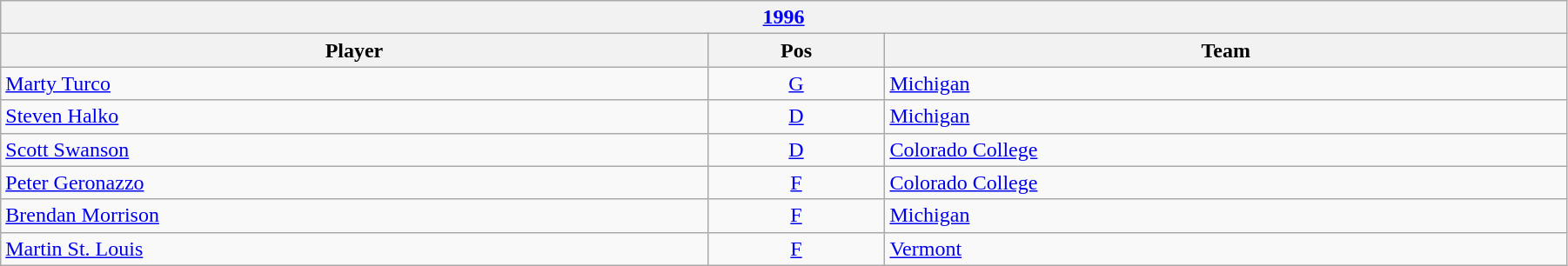<table class="wikitable" width=95%>
<tr>
<th colspan=3><a href='#'>1996</a></th>
</tr>
<tr>
<th>Player</th>
<th>Pos</th>
<th>Team</th>
</tr>
<tr>
<td><a href='#'>Marty Turco</a></td>
<td style="text-align:center;"><a href='#'>G</a></td>
<td><a href='#'>Michigan</a></td>
</tr>
<tr>
<td><a href='#'>Steven Halko</a></td>
<td style="text-align:center;"><a href='#'>D</a></td>
<td><a href='#'>Michigan</a></td>
</tr>
<tr>
<td><a href='#'>Scott Swanson</a></td>
<td style="text-align:center;"><a href='#'>D</a></td>
<td><a href='#'>Colorado College</a></td>
</tr>
<tr>
<td><a href='#'>Peter Geronazzo</a></td>
<td style="text-align:center;"><a href='#'>F</a></td>
<td><a href='#'>Colorado College</a></td>
</tr>
<tr>
<td><a href='#'>Brendan Morrison</a></td>
<td style="text-align:center;"><a href='#'>F</a></td>
<td><a href='#'>Michigan</a></td>
</tr>
<tr>
<td><a href='#'>Martin St. Louis</a></td>
<td style="text-align:center;"><a href='#'>F</a></td>
<td><a href='#'>Vermont</a></td>
</tr>
</table>
